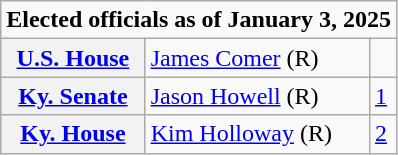<table class=wikitable>
<tr>
<td colspan="3"><strong>Elected officials as of January 3, 2025</strong></td>
</tr>
<tr>
<th scope=row><a href='#'>U.S. House</a></th>
<td><a href='#'>James Comer</a> (R)</td>
<td></td>
</tr>
<tr>
<th scope=row><a href='#'>Ky. Senate</a></th>
<td><a href='#'>Jason Howell</a> (R)</td>
<td><a href='#'>1</a></td>
</tr>
<tr>
<th scope=row><a href='#'>Ky. House</a></th>
<td><a href='#'>Kim Holloway</a> (R)</td>
<td><a href='#'>2</a></td>
</tr>
</table>
